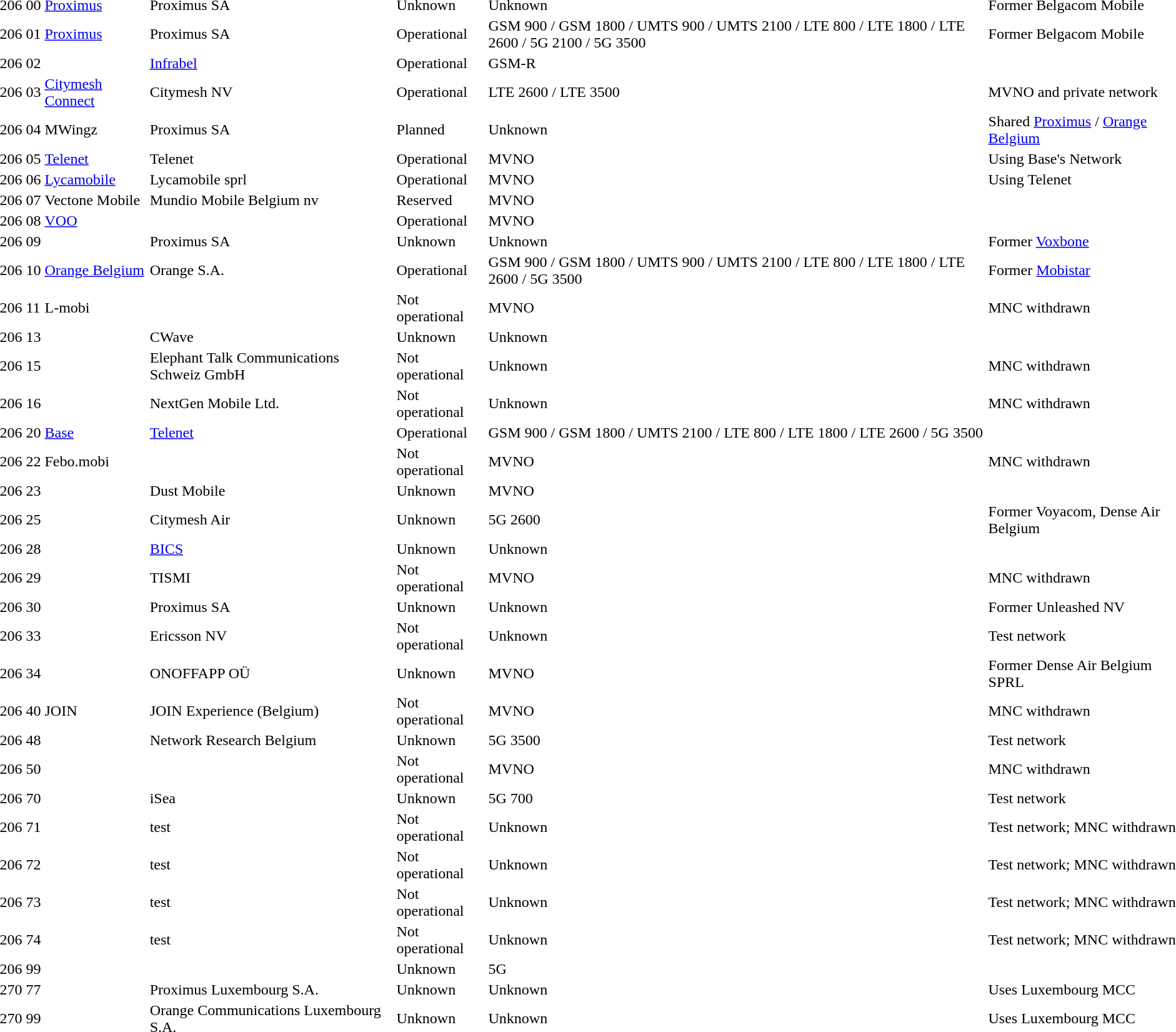<table>
<tr>
<td>206</td>
<td>00</td>
<td><a href='#'>Proximus</a></td>
<td>Proximus SA</td>
<td>Unknown</td>
<td>Unknown</td>
<td>Former Belgacom Mobile</td>
</tr>
<tr>
<td>206</td>
<td>01</td>
<td><a href='#'>Proximus</a></td>
<td>Proximus SA</td>
<td>Operational</td>
<td>GSM 900 / GSM 1800 / UMTS 900 / UMTS 2100 / LTE 800 / LTE 1800 / LTE 2600 / 5G 2100 / 5G 3500</td>
<td>Former Belgacom Mobile</td>
</tr>
<tr>
<td>206</td>
<td>02</td>
<td></td>
<td><a href='#'>Infrabel</a></td>
<td>Operational</td>
<td>GSM-R</td>
<td></td>
</tr>
<tr>
<td>206</td>
<td>03</td>
<td><a href='#'>Citymesh Connect</a></td>
<td>Citymesh NV</td>
<td>Operational</td>
<td>LTE 2600 / LTE 3500</td>
<td>MVNO and private network</td>
</tr>
<tr>
<td>206</td>
<td>04</td>
<td>MWingz</td>
<td>Proximus SA</td>
<td>Planned</td>
<td>Unknown</td>
<td>Shared <a href='#'>Proximus</a> / <a href='#'>Orange Belgium</a></td>
</tr>
<tr>
<td>206</td>
<td>05</td>
<td><a href='#'>Telenet</a></td>
<td>Telenet</td>
<td>Operational</td>
<td>MVNO</td>
<td>Using Base's Network</td>
</tr>
<tr>
<td>206</td>
<td>06</td>
<td><a href='#'>Lycamobile</a></td>
<td>Lycamobile sprl</td>
<td>Operational</td>
<td>MVNO</td>
<td> Using Telenet</td>
</tr>
<tr>
<td>206</td>
<td>07</td>
<td>Vectone Mobile</td>
<td>Mundio Mobile Belgium nv</td>
<td>Reserved</td>
<td>MVNO</td>
<td></td>
</tr>
<tr>
<td>206</td>
<td>08</td>
<td><a href='#'>VOO</a></td>
<td></td>
<td>Operational</td>
<td>MVNO</td>
<td></td>
</tr>
<tr>
<td>206</td>
<td>09</td>
<td></td>
<td>Proximus SA</td>
<td>Unknown</td>
<td>Unknown</td>
<td>Former <a href='#'>Voxbone</a></td>
</tr>
<tr>
<td>206</td>
<td>10</td>
<td><a href='#'>Orange Belgium</a></td>
<td>Orange S.A.</td>
<td>Operational</td>
<td>GSM 900 / GSM 1800 / UMTS 900 / UMTS 2100 / LTE 800 / LTE 1800 / LTE 2600 / 5G 3500</td>
<td>Former <a href='#'>Mobistar</a></td>
</tr>
<tr>
<td>206</td>
<td>11</td>
<td>L-mobi</td>
<td></td>
<td>Not operational</td>
<td>MVNO</td>
<td> MNC withdrawn</td>
</tr>
<tr>
<td>206</td>
<td>13</td>
<td></td>
<td>CWave</td>
<td>Unknown</td>
<td>Unknown</td>
<td></td>
</tr>
<tr>
<td>206</td>
<td>15</td>
<td></td>
<td>Elephant Talk Communications Schweiz GmbH</td>
<td>Not operational</td>
<td>Unknown</td>
<td>MNC withdrawn</td>
</tr>
<tr>
<td>206</td>
<td>16</td>
<td></td>
<td>NextGen Mobile Ltd.</td>
<td>Not operational</td>
<td>Unknown</td>
<td>MNC withdrawn</td>
</tr>
<tr>
<td>206</td>
<td>20</td>
<td><a href='#'>Base</a></td>
<td><a href='#'>Telenet</a></td>
<td>Operational</td>
<td>GSM 900 / GSM 1800 / UMTS 2100 / LTE 800 / LTE 1800 / LTE 2600 / 5G 3500</td>
<td></td>
</tr>
<tr>
<td>206</td>
<td>22</td>
<td>Febo.mobi</td>
<td></td>
<td>Not operational</td>
<td>MVNO</td>
<td> MNC withdrawn</td>
</tr>
<tr>
<td>206</td>
<td>23</td>
<td></td>
<td>Dust Mobile</td>
<td>Unknown</td>
<td>MVNO</td>
<td></td>
</tr>
<tr>
<td>206</td>
<td>25</td>
<td></td>
<td>Citymesh Air</td>
<td>Unknown</td>
<td>5G 2600</td>
<td>Former Voyacom, Dense Air Belgium</td>
</tr>
<tr>
<td>206</td>
<td>28</td>
<td></td>
<td><a href='#'>BICS</a></td>
<td>Unknown</td>
<td>Unknown</td>
<td></td>
</tr>
<tr>
<td>206</td>
<td>29</td>
<td></td>
<td>TISMI</td>
<td>Not operational</td>
<td>MVNO</td>
<td> MNC withdrawn</td>
</tr>
<tr>
<td>206</td>
<td>30</td>
<td></td>
<td>Proximus SA</td>
<td>Unknown</td>
<td>Unknown</td>
<td>Former Unleashed NV</td>
</tr>
<tr>
<td>206</td>
<td>33</td>
<td></td>
<td>Ericsson NV</td>
<td>Not operational</td>
<td>Unknown</td>
<td>Test network</td>
</tr>
<tr>
<td>206</td>
<td>34</td>
<td></td>
<td>ONOFFAPP OÜ</td>
<td>Unknown</td>
<td>MVNO</td>
<td>Former Dense Air Belgium SPRL</td>
</tr>
<tr>
<td>206</td>
<td>40</td>
<td>JOIN</td>
<td>JOIN Experience (Belgium)</td>
<td>Not operational</td>
<td>MVNO</td>
<td> MNC withdrawn</td>
</tr>
<tr>
<td>206</td>
<td>48</td>
<td></td>
<td>Network Research Belgium</td>
<td>Unknown</td>
<td>5G 3500</td>
<td>Test network</td>
</tr>
<tr>
<td>206</td>
<td>50</td>
<td></td>
<td></td>
<td>Not operational</td>
<td>MVNO</td>
<td> MNC withdrawn</td>
</tr>
<tr>
<td>206</td>
<td>70</td>
<td></td>
<td>iSea</td>
<td>Unknown</td>
<td>5G 700</td>
<td>Test network</td>
</tr>
<tr>
<td>206</td>
<td>71</td>
<td></td>
<td>test</td>
<td>Not operational</td>
<td>Unknown</td>
<td>Test network; MNC withdrawn</td>
</tr>
<tr>
<td>206</td>
<td>72</td>
<td></td>
<td>test</td>
<td>Not operational</td>
<td>Unknown</td>
<td>Test network; MNC withdrawn</td>
</tr>
<tr>
<td>206</td>
<td>73</td>
<td></td>
<td>test</td>
<td>Not operational</td>
<td>Unknown</td>
<td>Test network; MNC withdrawn</td>
</tr>
<tr>
<td>206</td>
<td>74</td>
<td></td>
<td>test</td>
<td>Not operational</td>
<td>Unknown</td>
<td>Test network; MNC withdrawn</td>
</tr>
<tr>
<td>206</td>
<td>99</td>
<td></td>
<td></td>
<td>Unknown</td>
<td>5G</td>
<td></td>
</tr>
<tr>
<td>270</td>
<td>77</td>
<td></td>
<td>Proximus Luxembourg S.A.</td>
<td>Unknown</td>
<td>Unknown</td>
<td>Uses Luxembourg MCC</td>
</tr>
<tr>
<td>270</td>
<td>99</td>
<td></td>
<td>Orange Communications Luxembourg S.A.</td>
<td>Unknown</td>
<td>Unknown</td>
<td>Uses Luxembourg MCC</td>
</tr>
</table>
